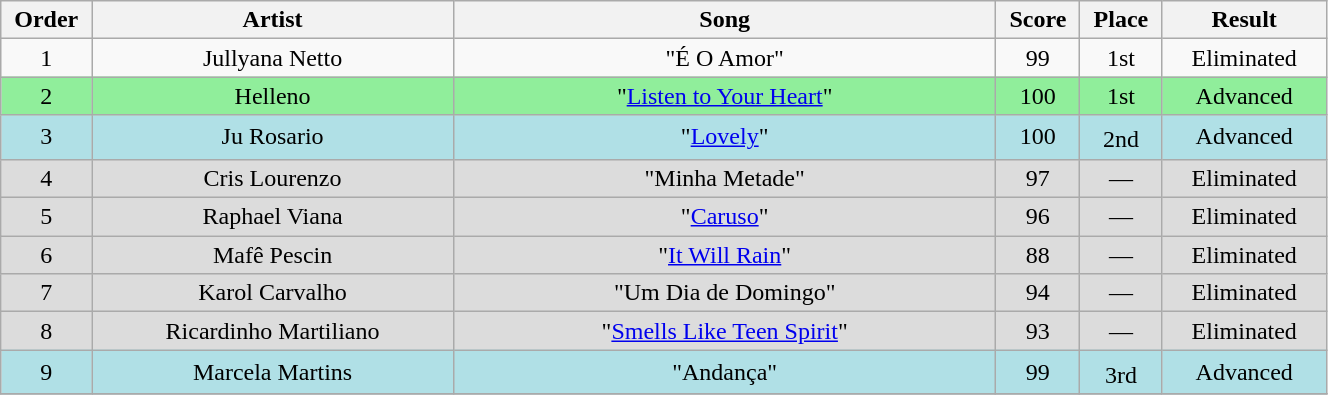<table class="wikitable" style="text-align:center; width:70%;">
<tr>
<th scope="col" width="05%">Order</th>
<th scope="col" width="22%">Artist</th>
<th scope="col" width="33%">Song</th>
<th scope="col" width="05%">Score</th>
<th scope="col" width="05%">Place</th>
<th scope="col" width="10%">Result</th>
</tr>
<tr>
<td>1</td>
<td>Jullyana Netto</td>
<td>"É O Amor"</td>
<td>99</td>
<td>1st</td>
<td>Eliminated</td>
</tr>
<tr bgcolor=90EE9B>
<td>2</td>
<td>Helleno</td>
<td>"<a href='#'>Listen to Your Heart</a>"</td>
<td>100</td>
<td>1st</td>
<td>Advanced</td>
</tr>
<tr bgcolor=B0E0E6>
<td>3</td>
<td>Ju Rosario</td>
<td>"<a href='#'>Lovely</a>"</td>
<td>100</td>
<td>2nd<sup></sup></td>
<td>Advanced</td>
</tr>
<tr bgcolor=DCDCDC>
<td>4</td>
<td>Cris Lourenzo</td>
<td>"Minha Metade"</td>
<td>97</td>
<td>—</td>
<td>Eliminated</td>
</tr>
<tr bgcolor=DCDCDC>
<td>5</td>
<td>Raphael Viana</td>
<td>"<a href='#'>Caruso</a>"</td>
<td>96</td>
<td>—</td>
<td>Eliminated</td>
</tr>
<tr bgcolor=DCDCDC>
<td>6</td>
<td>Mafê Pescin</td>
<td>"<a href='#'>It Will Rain</a>"</td>
<td>88</td>
<td>—</td>
<td>Eliminated</td>
</tr>
<tr bgcolor=DCDCDC>
<td>7</td>
<td>Karol Carvalho</td>
<td>"Um Dia de Domingo"</td>
<td>94</td>
<td>—</td>
<td>Eliminated</td>
</tr>
<tr bgcolor=DCDCDC>
<td>8</td>
<td>Ricardinho Martiliano</td>
<td>"<a href='#'>Smells Like Teen Spirit</a>"</td>
<td>93</td>
<td>—</td>
<td>Eliminated</td>
</tr>
<tr bgcolor=B0E0E6>
<td>9</td>
<td>Marcela Martins</td>
<td>"Andança"</td>
<td>99</td>
<td>3rd<sup></sup></td>
<td>Advanced</td>
</tr>
<tr>
</tr>
</table>
